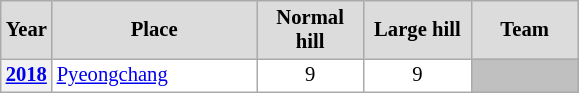<table class="wikitable plainrowheaders" style="background:#fff; font-size:86%; line-height:16px; border:gray solid 1px; border-collapse:collapse;">
<tr style="background:#ccc; text-align:center;">
<th scope="col" style="background:#dcdcdc; width:25px;">Year</th>
<th scope="col" style="background:#dcdcdc; width:130px;">Place</th>
<th scope="col" style="background:#dcdcdc; width:65px;">Normal hill</th>
<th scope="col" style="background:#dcdcdc; width:65px;">Large hill</th>
<th scope="col" style="background:#dcdcdc; width:65px;">Team</th>
</tr>
<tr>
<th scope=row align=center><a href='#'>2018</a></th>
<td align=left> <a href='#'>Pyeongchang</a></td>
<td align=center>9</td>
<td align=center>9</td>
<td style="text-align:center; background:silver;"></td>
</tr>
</table>
